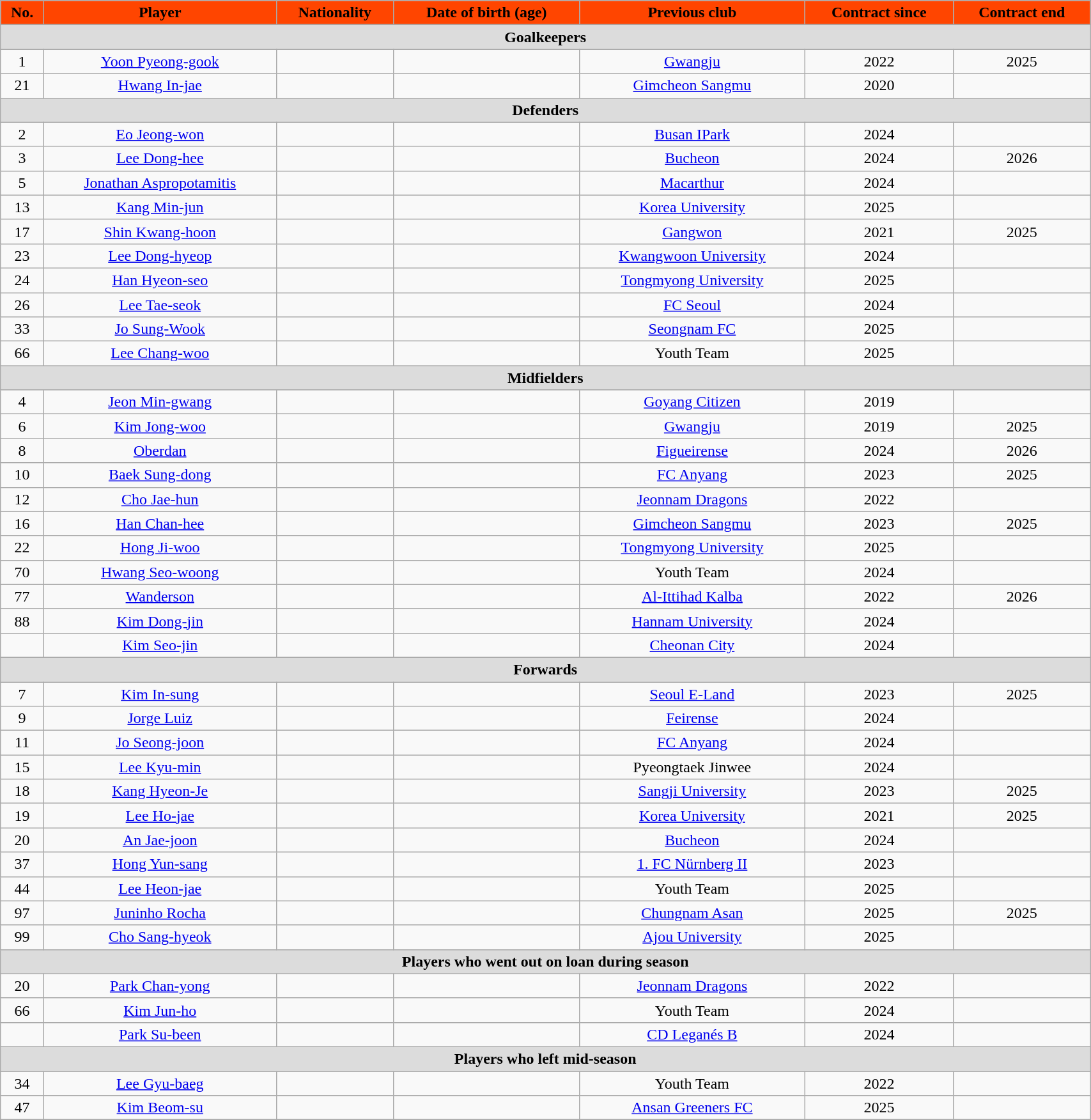<table class="wikitable" style="text-align:center;width:90%">
<tr>
<th style="background:#FF4500; color:black; text-align:center;">No.</th>
<th style="background:#FF4500; color:black; text-align:center;">Player</th>
<th style="background:#FF4500; color:black; text-align:center;">Nationality</th>
<th style="background:#FF4500; color:black; text-align:center;">Date of birth (age)</th>
<th style="background:#FF4500; color:black; text-align:center;">Previous club</th>
<th style="background:#FF4500; color:black; text-align:center;">Contract since</th>
<th style="background:#FF4500; color:black; text-align:center;">Contract end</th>
</tr>
<tr>
<th colspan="7" style="background:#dcdcdc; text-align:center;">Goalkeepers</th>
</tr>
<tr>
<td>1</td>
<td><a href='#'>Yoon Pyeong-gook</a></td>
<td></td>
<td></td>
<td> <a href='#'>Gwangju</a></td>
<td>2022</td>
<td>2025</td>
</tr>
<tr>
<td>21</td>
<td><a href='#'>Hwang In-jae</a></td>
<td></td>
<td></td>
<td> <a href='#'>Gimcheon Sangmu</a></td>
<td>2020</td>
<td></td>
</tr>
<tr>
<th colspan="7" style="background:#dcdcdc; text-align:center;">Defenders</th>
</tr>
<tr>
<td>2</td>
<td><a href='#'>Eo Jeong-won</a></td>
<td></td>
<td></td>
<td> <a href='#'>Busan IPark</a></td>
<td>2024</td>
<td></td>
</tr>
<tr>
<td>3</td>
<td><a href='#'>Lee Dong-hee</a></td>
<td></td>
<td></td>
<td> <a href='#'>Bucheon</a></td>
<td>2024</td>
<td>2026</td>
</tr>
<tr>
<td>5</td>
<td><a href='#'>Jonathan Aspropotamitis</a></td>
<td></td>
<td></td>
<td> <a href='#'>Macarthur</a></td>
<td>2024</td>
<td></td>
</tr>
<tr>
<td>13</td>
<td><a href='#'>Kang Min-jun</a></td>
<td></td>
<td></td>
<td> <a href='#'>Korea University</a></td>
<td>2025</td>
<td></td>
</tr>
<tr>
<td>17</td>
<td><a href='#'>Shin Kwang-hoon</a></td>
<td></td>
<td></td>
<td> <a href='#'>Gangwon</a></td>
<td>2021</td>
<td>2025</td>
</tr>
<tr>
<td>23</td>
<td><a href='#'>Lee Dong-hyeop</a></td>
<td></td>
<td></td>
<td> <a href='#'>Kwangwoon University</a></td>
<td>2024</td>
<td></td>
</tr>
<tr>
<td>24</td>
<td><a href='#'>Han Hyeon-seo</a></td>
<td></td>
<td></td>
<td> <a href='#'>Tongmyong University</a></td>
<td>2025</td>
<td></td>
</tr>
<tr>
<td>26</td>
<td><a href='#'>Lee Tae-seok</a></td>
<td></td>
<td></td>
<td> <a href='#'>FC Seoul</a></td>
<td>2024</td>
<td></td>
</tr>
<tr>
<td>33</td>
<td><a href='#'>Jo Sung-Wook</a></td>
<td></td>
<td></td>
<td> <a href='#'>Seongnam FC</a></td>
<td>2025</td>
<td></td>
</tr>
<tr>
<td>66</td>
<td><a href='#'>Lee Chang-woo</a></td>
<td></td>
<td></td>
<td>Youth Team</td>
<td>2025</td>
<td></td>
</tr>
<tr>
<th colspan="7" style="background:#dcdcdc; text-align:center;">Midfielders</th>
</tr>
<tr>
<td>4</td>
<td><a href='#'>Jeon Min-gwang</a></td>
<td></td>
<td></td>
<td> <a href='#'>Goyang Citizen</a></td>
<td>2019</td>
<td></td>
</tr>
<tr>
<td>6</td>
<td><a href='#'>Kim Jong-woo</a></td>
<td></td>
<td></td>
<td> <a href='#'>Gwangju</a></td>
<td>2019</td>
<td>2025</td>
</tr>
<tr>
<td>8</td>
<td><a href='#'>Oberdan</a></td>
<td></td>
<td></td>
<td> <a href='#'>Figueirense</a></td>
<td>2024</td>
<td>2026</td>
</tr>
<tr>
<td>10</td>
<td><a href='#'>Baek Sung-dong</a></td>
<td></td>
<td></td>
<td> <a href='#'>FC Anyang</a></td>
<td>2023</td>
<td>2025</td>
</tr>
<tr>
<td>12</td>
<td><a href='#'>Cho Jae-hun</a></td>
<td></td>
<td></td>
<td> <a href='#'>Jeonnam Dragons</a></td>
<td>2022</td>
<td></td>
</tr>
<tr>
<td>16</td>
<td><a href='#'>Han Chan-hee</a></td>
<td></td>
<td></td>
<td> <a href='#'>Gimcheon Sangmu</a></td>
<td>2023</td>
<td>2025</td>
</tr>
<tr>
<td>22</td>
<td><a href='#'>Hong Ji-woo</a></td>
<td></td>
<td></td>
<td> <a href='#'>Tongmyong University</a></td>
<td>2025</td>
<td></td>
</tr>
<tr>
<td>70</td>
<td><a href='#'>Hwang Seo-woong</a></td>
<td></td>
<td></td>
<td>Youth Team</td>
<td>2024</td>
<td></td>
</tr>
<tr>
<td>77</td>
<td><a href='#'>Wanderson</a></td>
<td></td>
<td></td>
<td> <a href='#'>Al-Ittihad Kalba</a></td>
<td>2022</td>
<td>2026</td>
</tr>
<tr>
<td>88</td>
<td><a href='#'>Kim Dong-jin</a></td>
<td></td>
<td></td>
<td> <a href='#'>Hannam University</a></td>
<td>2024</td>
<td></td>
</tr>
<tr>
<td></td>
<td><a href='#'>Kim Seo-jin</a></td>
<td></td>
<td></td>
<td> <a href='#'>Cheonan City</a></td>
<td>2024</td>
<td></td>
</tr>
<tr>
<th colspan="7" style="background:#dcdcdc; text-align:center;">Forwards</th>
</tr>
<tr>
<td>7</td>
<td><a href='#'>Kim In-sung</a></td>
<td></td>
<td></td>
<td> <a href='#'>Seoul E-Land</a></td>
<td>2023</td>
<td>2025</td>
</tr>
<tr>
<td>9</td>
<td><a href='#'>Jorge Luiz</a></td>
<td></td>
<td></td>
<td> <a href='#'>Feirense</a></td>
<td>2024</td>
<td></td>
</tr>
<tr>
<td>11</td>
<td><a href='#'>Jo Seong-joon</a></td>
<td></td>
<td></td>
<td> <a href='#'>FC Anyang</a></td>
<td>2024</td>
<td></td>
</tr>
<tr>
<td>15</td>
<td><a href='#'>Lee Kyu-min</a></td>
<td></td>
<td></td>
<td> Pyeongtaek Jinwee</td>
<td>2024</td>
<td></td>
</tr>
<tr>
<td>18</td>
<td><a href='#'>Kang Hyeon-Je</a></td>
<td></td>
<td></td>
<td> <a href='#'>Sangji University</a></td>
<td>2023</td>
<td>2025</td>
</tr>
<tr>
<td>19</td>
<td><a href='#'>Lee Ho-jae</a></td>
<td></td>
<td></td>
<td> <a href='#'>Korea University</a></td>
<td>2021</td>
<td>2025</td>
</tr>
<tr>
<td>20</td>
<td><a href='#'>An Jae-joon</a></td>
<td></td>
<td></td>
<td> <a href='#'>Bucheon</a></td>
<td>2024</td>
<td></td>
</tr>
<tr>
<td>37</td>
<td><a href='#'>Hong Yun-sang</a></td>
<td></td>
<td></td>
<td> <a href='#'>1. FC Nürnberg II</a></td>
<td>2023</td>
<td></td>
</tr>
<tr>
<td>44</td>
<td><a href='#'>Lee Heon-jae</a></td>
<td></td>
<td></td>
<td>Youth Team</td>
<td>2025</td>
<td></td>
</tr>
<tr>
<td>97</td>
<td><a href='#'>Juninho Rocha</a></td>
<td></td>
<td></td>
<td> <a href='#'>Chungnam Asan</a></td>
<td>2025</td>
<td>2025</td>
</tr>
<tr>
<td>99</td>
<td><a href='#'>Cho Sang-hyeok</a></td>
<td></td>
<td></td>
<td> <a href='#'>Ajou University</a></td>
<td>2025</td>
<td></td>
</tr>
<tr>
<th colspan="7" style="background:#dcdcdc; text-align:center;">Players who went out on loan during season</th>
</tr>
<tr>
<td>20</td>
<td><a href='#'>Park Chan-yong</a></td>
<td></td>
<td></td>
<td> <a href='#'>Jeonnam Dragons</a></td>
<td>2022</td>
<td></td>
</tr>
<tr>
<td>66</td>
<td><a href='#'>Kim Jun-ho</a></td>
<td></td>
<td></td>
<td>Youth Team</td>
<td>2024</td>
<td></td>
</tr>
<tr>
<td></td>
<td><a href='#'>Park Su-been</a></td>
<td></td>
<td></td>
<td> <a href='#'>CD Leganés B</a></td>
<td>2024</td>
<td></td>
</tr>
<tr>
<th colspan="7" style="background:#dcdcdc; text-align:center;">Players who left mid-season</th>
</tr>
<tr>
<td>34</td>
<td><a href='#'>Lee Gyu-baeg</a></td>
<td></td>
<td></td>
<td>Youth Team</td>
<td>2022</td>
<td></td>
</tr>
<tr>
<td>47</td>
<td><a href='#'>Kim Beom-su</a></td>
<td></td>
<td></td>
<td> <a href='#'>Ansan Greeners FC</a></td>
<td>2025</td>
<td></td>
</tr>
<tr>
</tr>
</table>
